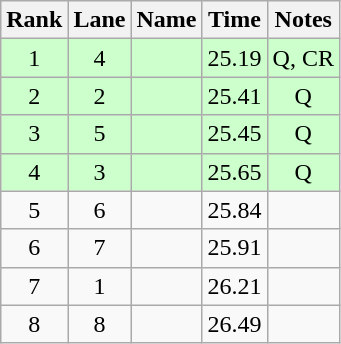<table class="wikitable sortable" style="text-align:center">
<tr>
<th>Rank</th>
<th>Lane</th>
<th>Name</th>
<th>Time</th>
<th>Notes</th>
</tr>
<tr bgcolor=ccffcc>
<td>1</td>
<td>4</td>
<td align=left></td>
<td>25.19</td>
<td>Q, CR</td>
</tr>
<tr bgcolor=ccffcc>
<td>2</td>
<td>2</td>
<td align=left></td>
<td>25.41</td>
<td>Q</td>
</tr>
<tr bgcolor=ccffcc>
<td>3</td>
<td>5</td>
<td align=left></td>
<td>25.45</td>
<td>Q</td>
</tr>
<tr bgcolor=ccffcc>
<td>4</td>
<td>3</td>
<td align=left></td>
<td>25.65</td>
<td>Q</td>
</tr>
<tr>
<td>5</td>
<td>6</td>
<td align=left></td>
<td>25.84</td>
<td></td>
</tr>
<tr>
<td>6</td>
<td>7</td>
<td align=left></td>
<td>25.91</td>
<td></td>
</tr>
<tr>
<td>7</td>
<td>1</td>
<td align=left></td>
<td>26.21</td>
<td></td>
</tr>
<tr>
<td>8</td>
<td>8</td>
<td align=left></td>
<td>26.49</td>
<td></td>
</tr>
</table>
